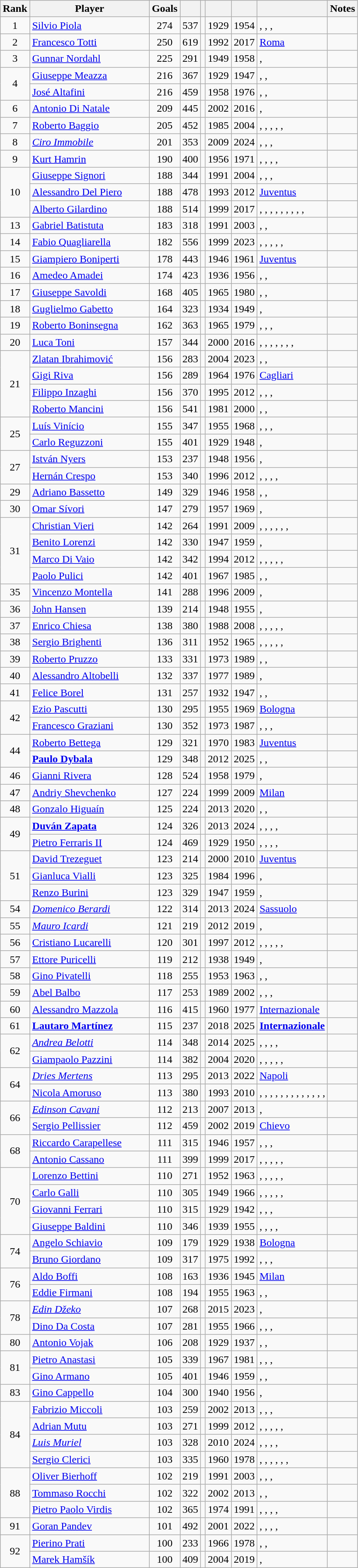<table class="wikitable sortable" style="text-align:center">
<tr>
<th scope="col">Rank</th>
<th scope="col" width=175px>Player</th>
<th scope="col">Goals</th>
<th scope="col"></th>
<th scope="col"></th>
<th scope="col"></th>
<th scope="col"></th>
<th class="unsortable"></th>
<th class="unsortable">Notes</th>
</tr>
<tr>
<td>1</td>
<td style="text-align:left" data-sort-value="Piola, Silvio"> <a href='#'>Silvio Piola</a></td>
<td>274</td>
<td>537</td>
<td></td>
<td>1929</td>
<td>1954</td>
<td style="text-align:left">, , , </td>
<td></td>
</tr>
<tr>
<td>2</td>
<td style="text-align:left" data-sort-value="Totti, Francesco"> <a href='#'>Francesco Totti</a></td>
<td>250</td>
<td>619</td>
<td></td>
<td>1992</td>
<td>2017</td>
<td style="text-align:left"><a href='#'>Roma</a></td>
<td></td>
</tr>
<tr>
<td>3</td>
<td style="text-align:left" data-sort-value="Nordahl, Gunnar"> <a href='#'>Gunnar Nordahl</a></td>
<td>225</td>
<td>291</td>
<td></td>
<td>1949</td>
<td>1958</td>
<td style="text-align:left">, </td>
<td></td>
</tr>
<tr>
<td rowspan="2">4</td>
<td style="text-align:left" data-sort-value="Meazza, Giuseppe"> <a href='#'>Giuseppe Meazza</a></td>
<td>216</td>
<td>367</td>
<td></td>
<td>1929</td>
<td>1947</td>
<td style="text-align:left">, , </td>
<td></td>
</tr>
<tr>
<td style="text-align:left" data-sort-value="Altafini, José">  <a href='#'>José Altafini</a></td>
<td>216</td>
<td>459</td>
<td></td>
<td>1958</td>
<td>1976</td>
<td style="text-align:left">, , </td>
<td></td>
</tr>
<tr>
<td>6</td>
<td style="text-align:left" data-sort-value="Di Natale, Antonio"> <a href='#'>Antonio Di Natale</a></td>
<td>209</td>
<td>445</td>
<td></td>
<td>2002</td>
<td>2016</td>
<td style="text-align:left">, </td>
<td></td>
</tr>
<tr>
<td>7</td>
<td style="text-align:left" data-sort-value="Baggio, Roberto"> <a href='#'>Roberto Baggio</a></td>
<td>205</td>
<td>452</td>
<td></td>
<td>1985</td>
<td>2004</td>
<td style="text-align:left">, , , , , </td>
<td></td>
</tr>
<tr>
<td>8</td>
<td style="text-align:left" data-sort-value="Immobile, Ciro"> <em><a href='#'>Ciro Immobile</a></em></td>
<td>201</td>
<td>353</td>
<td></td>
<td>2009</td>
<td>2024</td>
<td style="text-align:left">, , , </td>
<td></td>
</tr>
<tr>
<td>9</td>
<td style="text-align:left" data-sort-value="Hamrin, Kurt"> <a href='#'>Kurt Hamrin</a></td>
<td>190</td>
<td>400</td>
<td></td>
<td>1956</td>
<td>1971</td>
<td style="text-align:left">, , , , </td>
<td></td>
</tr>
<tr>
<td rowspan="3">10</td>
<td style="text-align:left" data-sort-value="Signori, Giuseppe"> <a href='#'>Giuseppe Signori</a></td>
<td>188</td>
<td>344</td>
<td></td>
<td>1991</td>
<td>2004</td>
<td style="text-align:left">, , , </td>
<td></td>
</tr>
<tr>
<td style="text-align:left" data-sort-value="Del Piero, Alessandro"> <a href='#'>Alessandro Del Piero</a></td>
<td>188</td>
<td>478</td>
<td></td>
<td>1993</td>
<td>2012</td>
<td style="text-align:left"><a href='#'>Juventus</a></td>
<td></td>
</tr>
<tr>
<td style="text-align:left" data-sort-value="Gilardino, Alberto"> <a href='#'>Alberto Gilardino</a></td>
<td>188</td>
<td>514</td>
<td></td>
<td>1999</td>
<td>2017</td>
<td style="text-align:left">, , , , , , , , , </td>
<td></td>
</tr>
<tr>
<td>13</td>
<td style="text-align:left" data-sort-value="Batistuta, Gabriel"> <a href='#'>Gabriel Batistuta</a></td>
<td>183</td>
<td>318</td>
<td></td>
<td>1991</td>
<td>2003</td>
<td style="text-align:left">, , </td>
<td></td>
</tr>
<tr>
<td>14</td>
<td style="text-align:left" data-sort-value="Quagliarella, Fabio"> <a href='#'>Fabio Quagliarella</a></td>
<td>182</td>
<td>556</td>
<td></td>
<td>1999</td>
<td>2023</td>
<td style="text-align:left">, , , , , </td>
<td></td>
</tr>
<tr>
<td>15</td>
<td style="text-align:left" data-sort-value="Boniperti, Giampiero"> <a href='#'>Giampiero Boniperti</a></td>
<td>178</td>
<td>443</td>
<td></td>
<td>1946</td>
<td>1961</td>
<td style="text-align:left"><a href='#'>Juventus</a></td>
<td></td>
</tr>
<tr>
<td>16</td>
<td style="text-align:left" data-sort-value="Amadei, Amedeo"> <a href='#'>Amedeo Amadei</a></td>
<td>174</td>
<td>423</td>
<td></td>
<td>1936</td>
<td>1956</td>
<td style="text-align:left">, , </td>
<td></td>
</tr>
<tr>
<td>17</td>
<td style="text-align:left" data-sort-value="Savoldi, Giuseppe"> <a href='#'>Giuseppe Savoldi</a></td>
<td>168</td>
<td>405</td>
<td></td>
<td>1965</td>
<td>1980</td>
<td style="text-align:left">, , </td>
<td></td>
</tr>
<tr>
<td>18</td>
<td style="text-align:left" data-sort-value="Gabetto, Guglielmo"> <a href='#'>Guglielmo Gabetto</a></td>
<td>164</td>
<td>323</td>
<td></td>
<td>1934</td>
<td>1949</td>
<td style="text-align:left">, </td>
<td></td>
</tr>
<tr>
<td>19</td>
<td style="text-align:left" data-sort-value="Boninsegna, Roberto"> <a href='#'>Roberto Boninsegna</a></td>
<td>162</td>
<td>363</td>
<td></td>
<td>1965</td>
<td>1979</td>
<td style="text-align:left">, , , </td>
<td></td>
</tr>
<tr>
<td>20</td>
<td style="text-align:left" data-sort-value="Toni, Luca"> <a href='#'>Luca Toni</a></td>
<td>157</td>
<td>344</td>
<td></td>
<td>2000</td>
<td>2016</td>
<td style="text-align:left">, , , , , , , </td>
<td></td>
</tr>
<tr>
<td rowspan="4">21</td>
<td style="text-align:left" data-sort-value="Ibrahimović, Zlatan"> <a href='#'>Zlatan Ibrahimović</a></td>
<td>156</td>
<td>283</td>
<td></td>
<td>2004</td>
<td>2023</td>
<td style="text-align:left">, , </td>
<td></td>
</tr>
<tr>
<td style="text-align:left" data-sort-value="Riva, Gigi"> <a href='#'>Gigi Riva</a></td>
<td>156</td>
<td>289</td>
<td></td>
<td>1964</td>
<td>1976</td>
<td style="text-align:left"><a href='#'>Cagliari</a></td>
<td></td>
</tr>
<tr>
<td style="text-align:left" data-sort-value="Inzaghi, Filippo"> <a href='#'>Filippo Inzaghi</a></td>
<td>156</td>
<td>370</td>
<td></td>
<td>1995</td>
<td>2012</td>
<td style="text-align:left">, , , </td>
<td></td>
</tr>
<tr>
<td style="text-align:left" data-sort-value="Mancini, Roberto"> <a href='#'>Roberto Mancini</a></td>
<td>156</td>
<td>541</td>
<td></td>
<td>1981</td>
<td>2000</td>
<td style="text-align:left">, , </td>
<td></td>
</tr>
<tr>
<td rowspan="2">25</td>
<td style="text-align:left" data-sort-value="Vinício, Luís"> <a href='#'>Luís Vinício</a></td>
<td>155</td>
<td>347</td>
<td></td>
<td>1955</td>
<td>1968</td>
<td style="text-align:left">, , , </td>
<td></td>
</tr>
<tr>
<td style="text-align:left" data-sort-value="Reguzzoni, Carlo"> <a href='#'>Carlo Reguzzoni</a></td>
<td>155</td>
<td>401</td>
<td></td>
<td>1929</td>
<td>1948</td>
<td style="text-align:left">, </td>
<td></td>
</tr>
<tr>
<td rowspan="2">27</td>
<td style="text-align:left" data-sort-value="Nyers, István"> <a href='#'>István Nyers</a></td>
<td>153</td>
<td>237</td>
<td></td>
<td>1948</td>
<td>1956</td>
<td style="text-align:left">, </td>
<td></td>
</tr>
<tr>
<td style="text-align:left" data-sort-value="Crespo, Hernán"> <a href='#'>Hernán Crespo</a></td>
<td>153</td>
<td>340</td>
<td></td>
<td>1996</td>
<td>2012</td>
<td style="text-align:left">, , , , </td>
<td></td>
</tr>
<tr>
<td>29</td>
<td style="text-align:left" data-sort-value="Bassetto, Adriano"> <a href='#'>Adriano Bassetto</a></td>
<td>149</td>
<td>329</td>
<td></td>
<td>1946</td>
<td>1958</td>
<td style="text-align:left">, , </td>
<td></td>
</tr>
<tr>
<td>30</td>
<td style="text-align:left" data-sort-value="Sívori, Omar">  <a href='#'>Omar Sívori</a></td>
<td>147</td>
<td>279</td>
<td></td>
<td>1957</td>
<td>1969</td>
<td style="text-align:left">, </td>
<td></td>
</tr>
<tr>
<td rowspan="4">31</td>
<td style="text-align:left" data-sort-value="Vieri, Christian"> <a href='#'>Christian Vieri</a></td>
<td>142</td>
<td>264</td>
<td></td>
<td>1991</td>
<td>2009</td>
<td style="text-align:left">, , , , , , </td>
<td></td>
</tr>
<tr>
<td style="text-align:left" data-sort-value="Lorenzi, Benito"> <a href='#'>Benito Lorenzi</a></td>
<td>142</td>
<td>330</td>
<td></td>
<td>1947</td>
<td>1959</td>
<td style="text-align:left">, </td>
<td></td>
</tr>
<tr>
<td style="text-align:left" data-sort-value="Di Vaio, Marco"> <a href='#'>Marco Di Vaio</a></td>
<td>142</td>
<td>342</td>
<td></td>
<td>1994</td>
<td>2012</td>
<td style="text-align:left">, , , , , </td>
<td></td>
</tr>
<tr>
<td style="text-align:left" data-sort-value="Pulici, Paolo"> <a href='#'>Paolo Pulici</a></td>
<td>142</td>
<td>401</td>
<td></td>
<td>1967</td>
<td>1985</td>
<td style="text-align:left">, , </td>
<td></td>
</tr>
<tr>
<td>35</td>
<td style="text-align:left" data-sort-value="Montella, Vincenzo"> <a href='#'>Vincenzo Montella</a></td>
<td>141</td>
<td>288</td>
<td></td>
<td>1996</td>
<td>2009</td>
<td style="text-align:left">, </td>
<td></td>
</tr>
<tr>
<td>36</td>
<td style="text-align:left" data-sort-value="Hansen, John"> <a href='#'>John Hansen</a></td>
<td>139</td>
<td>214</td>
<td></td>
<td>1948</td>
<td>1955</td>
<td style="text-align:left">, </td>
<td></td>
</tr>
<tr>
<td>37</td>
<td style="text-align:left" data-sort-value="Chiesa, Enrico"> <a href='#'>Enrico Chiesa</a></td>
<td>138</td>
<td>380</td>
<td></td>
<td>1988</td>
<td>2008</td>
<td style="text-align:left">, , , , , </td>
<td></td>
</tr>
<tr>
<td>38</td>
<td style="text-align:left" data-sort-value="Brighenti, Sergio"> <a href='#'>Sergio Brighenti</a></td>
<td>136</td>
<td>311</td>
<td></td>
<td>1952</td>
<td>1965</td>
<td style="text-align:left">, , , , , </td>
<td></td>
</tr>
<tr>
<td>39</td>
<td style="text-align:left" data-sort-value="Pruzzo, Roberto"> <a href='#'>Roberto Pruzzo</a></td>
<td>133</td>
<td>331</td>
<td></td>
<td>1973</td>
<td>1989</td>
<td style="text-align:left">, , </td>
<td></td>
</tr>
<tr>
<td>40</td>
<td style="text-align:left" data-sort-value="Altobelli, Alessandro"> <a href='#'>Alessandro Altobelli</a></td>
<td>132</td>
<td>337</td>
<td></td>
<td>1977</td>
<td>1989</td>
<td style="text-align:left">, </td>
<td></td>
</tr>
<tr>
<td>41</td>
<td style="text-align:left" data-sort-value="Borel, Felice"> <a href='#'>Felice Borel</a></td>
<td>131</td>
<td>257</td>
<td></td>
<td>1932</td>
<td>1947</td>
<td style="text-align:left">, , </td>
<td></td>
</tr>
<tr>
<td rowspan="2">42</td>
<td style="text-align:left" data-sort-value="Pascutti, Ezio"> <a href='#'>Ezio Pascutti</a></td>
<td>130</td>
<td>295</td>
<td></td>
<td>1955</td>
<td>1969</td>
<td style="text-align:left"><a href='#'>Bologna</a></td>
<td></td>
</tr>
<tr>
<td style="text-align:left" data-sort-value="Graziani, Francesco"> <a href='#'>Francesco Graziani</a></td>
<td>130</td>
<td>352</td>
<td></td>
<td>1973</td>
<td>1987</td>
<td style="text-align:left">, , , </td>
<td></td>
</tr>
<tr>
<td rowspan=2>44</td>
<td style="text-align:left" data-sort-value="Bettega, Roberto"> <a href='#'>Roberto Bettega</a></td>
<td>129</td>
<td>321</td>
<td></td>
<td>1970</td>
<td>1983</td>
<td style="text-align:left"><a href='#'>Juventus</a></td>
<td></td>
</tr>
<tr>
<td style="text-align:left" data-sort-value="Dybala, Paulo"> <strong><a href='#'>Paulo Dybala</a></strong></td>
<td>129</td>
<td>348</td>
<td></td>
<td>2012</td>
<td>2025</td>
<td style="text-align:left">, , </td>
<td></td>
</tr>
<tr>
<td>46</td>
<td style="text-align:left" data-sort-value="Rivera, Gianni"> <a href='#'>Gianni Rivera</a></td>
<td>128</td>
<td>524</td>
<td></td>
<td>1958</td>
<td>1979</td>
<td style="text-align:left">, </td>
<td></td>
</tr>
<tr>
<td>47</td>
<td style="text-align:left" data-sort-value="Shevchenko, Andriy"> <a href='#'>Andriy Shevchenko</a></td>
<td>127</td>
<td>224</td>
<td></td>
<td>1999</td>
<td>2009</td>
<td style="text-align:left"><a href='#'>Milan</a></td>
<td></td>
</tr>
<tr>
<td>48</td>
<td style="text-align:left" data-sort-value="Higuaín, Gonzalo"> <a href='#'>Gonzalo Higuaín</a></td>
<td>125</td>
<td>224</td>
<td></td>
<td>2013</td>
<td>2020</td>
<td style="text-align:left">, , </td>
<td></td>
</tr>
<tr>
<td rowspan=2>49</td>
<td style="text-align:left" data-sort-value="Zapata, Duván"> <strong><a href='#'>Duván Zapata</a></strong></td>
<td>124</td>
<td>326</td>
<td></td>
<td>2013</td>
<td>2024</td>
<td style="text-align:left">, , , , </td>
<td></td>
</tr>
<tr>
<td style="text-align:left" data-sort-value="Ferraris, Pietro"> <a href='#'>Pietro Ferraris II</a></td>
<td>124</td>
<td>469</td>
<td></td>
<td>1929</td>
<td>1950</td>
<td style="text-align:left">, , , , </td>
<td></td>
</tr>
<tr>
<td rowspan="3">51</td>
<td style="text-align:left" data-sort-value="Trezeguet, David"> <a href='#'>David Trezeguet</a></td>
<td>123</td>
<td>214</td>
<td></td>
<td>2000</td>
<td>2010</td>
<td style="text-align:left"><a href='#'>Juventus</a></td>
<td></td>
</tr>
<tr>
<td style="text-align:left" data-sort-value="Vialli, Gianluca"> <a href='#'>Gianluca Vialli</a></td>
<td>123</td>
<td>325</td>
<td></td>
<td>1984</td>
<td>1996</td>
<td style="text-align:left">, </td>
<td></td>
</tr>
<tr>
<td style="text-align:left" data-sort-value="Burini, Renzo"> <a href='#'>Renzo Burini</a></td>
<td>123</td>
<td>329</td>
<td></td>
<td>1947</td>
<td>1959</td>
<td style="text-align:left">, </td>
<td></td>
</tr>
<tr>
<td>54</td>
<td style="text-align:left" data-sort-value="Berardi, Domenico"> <em><a href='#'>Domenico Berardi</a></em></td>
<td>122</td>
<td>314</td>
<td></td>
<td>2013</td>
<td>2024</td>
<td style="text-align:left"><a href='#'>Sassuolo</a></td>
<td></td>
</tr>
<tr>
<td>55</td>
<td style="text-align:left" data-sort-value="Icardi, Mauro"> <em><a href='#'>Mauro Icardi</a></em></td>
<td>121</td>
<td>219</td>
<td></td>
<td>2012</td>
<td>2019</td>
<td style="text-align:left">, </td>
<td></td>
</tr>
<tr>
<td>56</td>
<td style="text-align:left" data-sort-value="Lucarelli, Cristiano"> <a href='#'>Cristiano Lucarelli</a></td>
<td>120</td>
<td>301</td>
<td></td>
<td>1997</td>
<td>2012</td>
<td style="text-align:left">, , , , , </td>
<td></td>
</tr>
<tr>
<td>57</td>
<td style="text-align:left" data-sort-value="Puricelli, Ettore">  <a href='#'>Ettore Puricelli</a></td>
<td>119</td>
<td>212</td>
<td></td>
<td>1938</td>
<td>1949</td>
<td style="text-align:left">, </td>
<td></td>
</tr>
<tr>
<td>58</td>
<td style="text-align:left" data-sort-value="Pivatelli, Gino"> <a href='#'>Gino Pivatelli</a></td>
<td>118</td>
<td>255</td>
<td></td>
<td>1953</td>
<td>1963</td>
<td style="text-align:left">, , </td>
<td></td>
</tr>
<tr>
<td>59</td>
<td style="text-align:left" data-sort-value="Balbo, Abel"> <a href='#'>Abel Balbo</a></td>
<td>117</td>
<td>253</td>
<td></td>
<td>1989</td>
<td>2002</td>
<td style="text-align:left">, , , </td>
<td></td>
</tr>
<tr>
<td>60</td>
<td style="text-align:left" data-sort-value="Mazzola, Alessandro"> <a href='#'>Alessandro Mazzola</a></td>
<td>116</td>
<td>415</td>
<td></td>
<td>1960</td>
<td>1977</td>
<td style="text-align:left"><a href='#'>Internazionale</a></td>
<td></td>
</tr>
<tr>
<td>61</td>
<td style="text-align:left" data-sort-value="Martínez, Lautaro"> <strong><a href='#'>Lautaro Martínez</a></strong></td>
<td>115</td>
<td>237</td>
<td></td>
<td>2018</td>
<td>2025</td>
<td style="text-align:left"><strong><a href='#'>Internazionale</a></strong></td>
<td></td>
</tr>
<tr>
<td rowspan=2>62</td>
<td style="text-align:left" data-sort-value="Belotti, Andrea"> <em><a href='#'>Andrea Belotti</a></em></td>
<td>114</td>
<td>348</td>
<td></td>
<td>2014</td>
<td>2025</td>
<td style="text-align:left">, , , , </td>
<td></td>
</tr>
<tr>
<td style="text-align:left" data-sort-value="Pazzini, Giampaolo"> <a href='#'>Giampaolo Pazzini</a></td>
<td>114</td>
<td>382</td>
<td></td>
<td>2004</td>
<td>2020</td>
<td style="text-align:left">, , , , , </td>
<td></td>
</tr>
<tr>
<td rowspan="2">64</td>
<td style="text-align:left" data-sort-value="Mertens, Dries"> <em><a href='#'>Dries Mertens</a></em></td>
<td>113</td>
<td>295</td>
<td></td>
<td>2013</td>
<td>2022</td>
<td style="text-align:left"><a href='#'>Napoli</a></td>
<td></td>
</tr>
<tr>
<td style="text-align:left" data-sort-value="Amoruso, Nicola"> <a href='#'>Nicola Amoruso</a></td>
<td>113</td>
<td>380</td>
<td></td>
<td>1993</td>
<td>2010</td>
<td style="text-align:left">, , , , , , , , , , , , ,</td>
<td></td>
</tr>
<tr>
<td rowspan="2">66</td>
<td style="text-align:left" data-sort-value="Cavani, Edinson"> <em><a href='#'>Edinson Cavani</a></em></td>
<td>112</td>
<td>213</td>
<td></td>
<td>2007</td>
<td>2013</td>
<td style="text-align:left">, </td>
<td></td>
</tr>
<tr>
<td style="text-align:left" data-sort-value="Pellissier, Sergio"> <a href='#'>Sergio Pellissier</a></td>
<td>112</td>
<td>459</td>
<td></td>
<td>2002</td>
<td>2019</td>
<td style="text-align:left"><a href='#'>Chievo</a></td>
<td></td>
</tr>
<tr>
<td rowspan="2">68</td>
<td style="text-align:left" data-sort-value="Carapellese, Riccardo"> <a href='#'>Riccardo Carapellese</a></td>
<td>111</td>
<td>315</td>
<td></td>
<td>1946</td>
<td>1957</td>
<td style="text-align:left">, , , </td>
<td></td>
</tr>
<tr>
<td style="text-align:left" data-sort-value="Cassano, Antonio"> <a href='#'>Antonio Cassano</a></td>
<td>111</td>
<td>399</td>
<td></td>
<td>1999</td>
<td>2017</td>
<td style="text-align:left">, , , , , </td>
<td></td>
</tr>
<tr>
<td rowspan="4">70</td>
<td style="text-align:left" data-sort-value="Bettini, Lorenzo"> <a href='#'>Lorenzo Bettini</a></td>
<td>110</td>
<td>271</td>
<td></td>
<td>1952</td>
<td>1963</td>
<td style="text-align:left">, , , , , </td>
<td></td>
</tr>
<tr>
<td style="text-align:left" data-sort-value="Galli, Carlo"> <a href='#'>Carlo Galli</a></td>
<td>110</td>
<td>305</td>
<td></td>
<td>1949</td>
<td>1966</td>
<td style="text-align:left">, , , , , </td>
<td></td>
</tr>
<tr>
<td style="text-align:left" data-sort-value="Ferrari, Giovanni"> <a href='#'>Giovanni Ferrari</a></td>
<td>110</td>
<td>315</td>
<td></td>
<td>1929</td>
<td>1942</td>
<td style="text-align:left">, , , </td>
<td></td>
</tr>
<tr>
<td style="text-align:left" data-sort-value="Baldini, Giuseppe"> <a href='#'>Giuseppe Baldini</a></td>
<td>110</td>
<td>346</td>
<td></td>
<td>1939</td>
<td>1955</td>
<td style="text-align:left">, , , , </td>
<td></td>
</tr>
<tr>
<td rowspan="2">74</td>
<td style="text-align:left" data-sort-value="Schiavio, Angelo"> <a href='#'>Angelo Schiavio</a></td>
<td>109</td>
<td>179</td>
<td></td>
<td>1929</td>
<td>1938</td>
<td style="text-align:left"><a href='#'>Bologna</a></td>
<td></td>
</tr>
<tr>
<td style="text-align:left" data-sort-value="Giordano, Bruno"> <a href='#'>Bruno Giordano</a></td>
<td>109</td>
<td>317</td>
<td></td>
<td>1975</td>
<td>1992</td>
<td style="text-align:left">, , , </td>
<td></td>
</tr>
<tr>
<td rowspan="2">76</td>
<td style="text-align:left" data-sort-value="Boffi, Aldo"> <a href='#'>Aldo Boffi</a></td>
<td>108</td>
<td>163</td>
<td></td>
<td>1936</td>
<td>1945</td>
<td style="text-align:left"><a href='#'>Milan</a></td>
<td></td>
</tr>
<tr>
<td style="text-align:left" data-sort-value="Firmani, Eddie"> <a href='#'>Eddie Firmani</a></td>
<td>108</td>
<td>194</td>
<td></td>
<td>1955</td>
<td>1963</td>
<td style="text-align:left">, , </td>
<td></td>
</tr>
<tr>
<td rowspan="2">78</td>
<td style="text-align:left" data-sort-value="Džeko, Edin"> <em><a href='#'>Edin Džeko</a></em></td>
<td>107</td>
<td>268</td>
<td></td>
<td>2015</td>
<td>2023</td>
<td style="text-align:left">, </td>
<td></td>
</tr>
<tr>
<td style="text-align:left" data-sort-value="Da Costa, Dino">  <a href='#'>Dino Da Costa</a></td>
<td>107</td>
<td>281</td>
<td></td>
<td>1955</td>
<td>1966</td>
<td style="text-align:left">, , , </td>
<td></td>
</tr>
<tr>
<td>80</td>
<td style="text-align:left" data-sort-value="Vojak, Antonio"> <a href='#'>Antonio Vojak</a></td>
<td>106</td>
<td>208</td>
<td></td>
<td>1929</td>
<td>1937</td>
<td style="text-align:left">, , </td>
<td></td>
</tr>
<tr>
<td rowspan="2">81</td>
<td style="text-align:left" data-sort-value="Anastasi, Pietro"> <a href='#'>Pietro Anastasi</a></td>
<td>105</td>
<td>339</td>
<td></td>
<td>1967</td>
<td>1981</td>
<td style="text-align:left">, , , </td>
<td></td>
</tr>
<tr>
<td style="text-align:left" data-sort-value="Armano, Gino"> <a href='#'>Gino Armano</a></td>
<td>105</td>
<td>401</td>
<td></td>
<td>1946</td>
<td>1959</td>
<td style="text-align:left">, , </td>
<td></td>
</tr>
<tr>
<td>83</td>
<td style="text-align:left" data-sort-value="Cappello, Gino"> <a href='#'>Gino Cappello</a></td>
<td>104</td>
<td>300</td>
<td></td>
<td>1940</td>
<td>1956</td>
<td style="text-align:left">, </td>
<td></td>
</tr>
<tr>
<td rowspan="4">84</td>
<td style="text-align:left" data-sort-value="Miccoli, Fabrizio"> <a href='#'>Fabrizio Miccoli</a></td>
<td>103</td>
<td>259</td>
<td></td>
<td>2002</td>
<td>2013</td>
<td style="text-align:left">, , , </td>
<td></td>
</tr>
<tr>
<td style="text-align:left" data-sort-value="Mutu, Adrian"> <a href='#'>Adrian Mutu</a></td>
<td>103</td>
<td>271</td>
<td></td>
<td>1999</td>
<td>2012</td>
<td style="text-align:left">, , , , , </td>
<td></td>
</tr>
<tr>
<td style="text-align:left" data-sort-value="Muriel, Luis"> <em><a href='#'>Luis Muriel</a></em></td>
<td>103</td>
<td>328</td>
<td></td>
<td>2010</td>
<td>2024</td>
<td style="text-align:left">, , , , </td>
<td></td>
</tr>
<tr>
<td style="text-align:left" data-sort-value="Clerici, Sergio"> <a href='#'>Sergio Clerici</a></td>
<td>103</td>
<td>335</td>
<td></td>
<td>1960</td>
<td>1978</td>
<td style="text-align:left">, , , , , , </td>
<td></td>
</tr>
<tr>
<td rowspan="3">88</td>
<td style="text-align:left" data-sort-value="Bierhoff, Oliver"> <a href='#'>Oliver Bierhoff</a></td>
<td>102</td>
<td>219</td>
<td></td>
<td>1991</td>
<td>2003</td>
<td style="text-align:left">, , , </td>
<td></td>
</tr>
<tr>
<td style="text-align:left" data-sort-value="Rocchi, Tommaso"> <a href='#'>Tommaso Rocchi</a></td>
<td>102</td>
<td>322</td>
<td></td>
<td>2002</td>
<td>2013</td>
<td style="text-align:left">, , </td>
<td></td>
</tr>
<tr>
<td style="text-align:left" data-sort-value="Virdis, Pietro Paolo"> <a href='#'>Pietro Paolo Virdis</a></td>
<td>102</td>
<td>365</td>
<td></td>
<td>1974</td>
<td>1991</td>
<td style="text-align:left">, , , , </td>
<td></td>
</tr>
<tr>
<td>91</td>
<td style="text-align:left" data-sort-value="Pandev, Goran"> <a href='#'>Goran Pandev</a></td>
<td>101</td>
<td>492</td>
<td></td>
<td>2001</td>
<td>2022</td>
<td style="text-align:left">, , , , </td>
<td></td>
</tr>
<tr>
<td rowspan="2">92</td>
<td style="text-align:left" data-sort-value="Prati, Pierino"> <a href='#'>Pierino Prati</a></td>
<td>100</td>
<td>233</td>
<td></td>
<td>1966</td>
<td>1978</td>
<td style="text-align:left">, , </td>
<td></td>
</tr>
<tr>
<td style="text-align:left" data-sort-value="Hamšík, Marek"> <a href='#'>Marek Hamšík</a></td>
<td>100</td>
<td>409</td>
<td></td>
<td>2004</td>
<td>2019</td>
<td style="text-align:left">, </td>
<td></td>
</tr>
</table>
